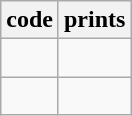<table class="wikitable">
<tr>
<th>code</th>
<th>prints</th>
</tr>
<tr>
<td><br></td>
<td><br></td>
</tr>
<tr>
<td><br></td>
<td><br></td>
</tr>
</table>
